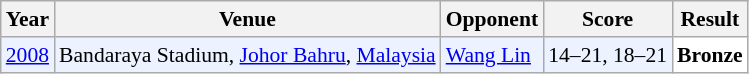<table class="sortable wikitable" style="font-size: 90%;">
<tr>
<th>Year</th>
<th>Venue</th>
<th>Opponent</th>
<th>Score</th>
<th>Result</th>
</tr>
<tr style="background:#ECF2FF">
<td align="center"><a href='#'>2008</a></td>
<td align="left">Bandaraya Stadium, <a href='#'>Johor Bahru</a>, <a href='#'>Malaysia</a></td>
<td align="left"> <a href='#'>Wang Lin</a></td>
<td align="left">14–21, 18–21</td>
<td style="text-align:left; background:white"> <strong>Bronze</strong></td>
</tr>
</table>
